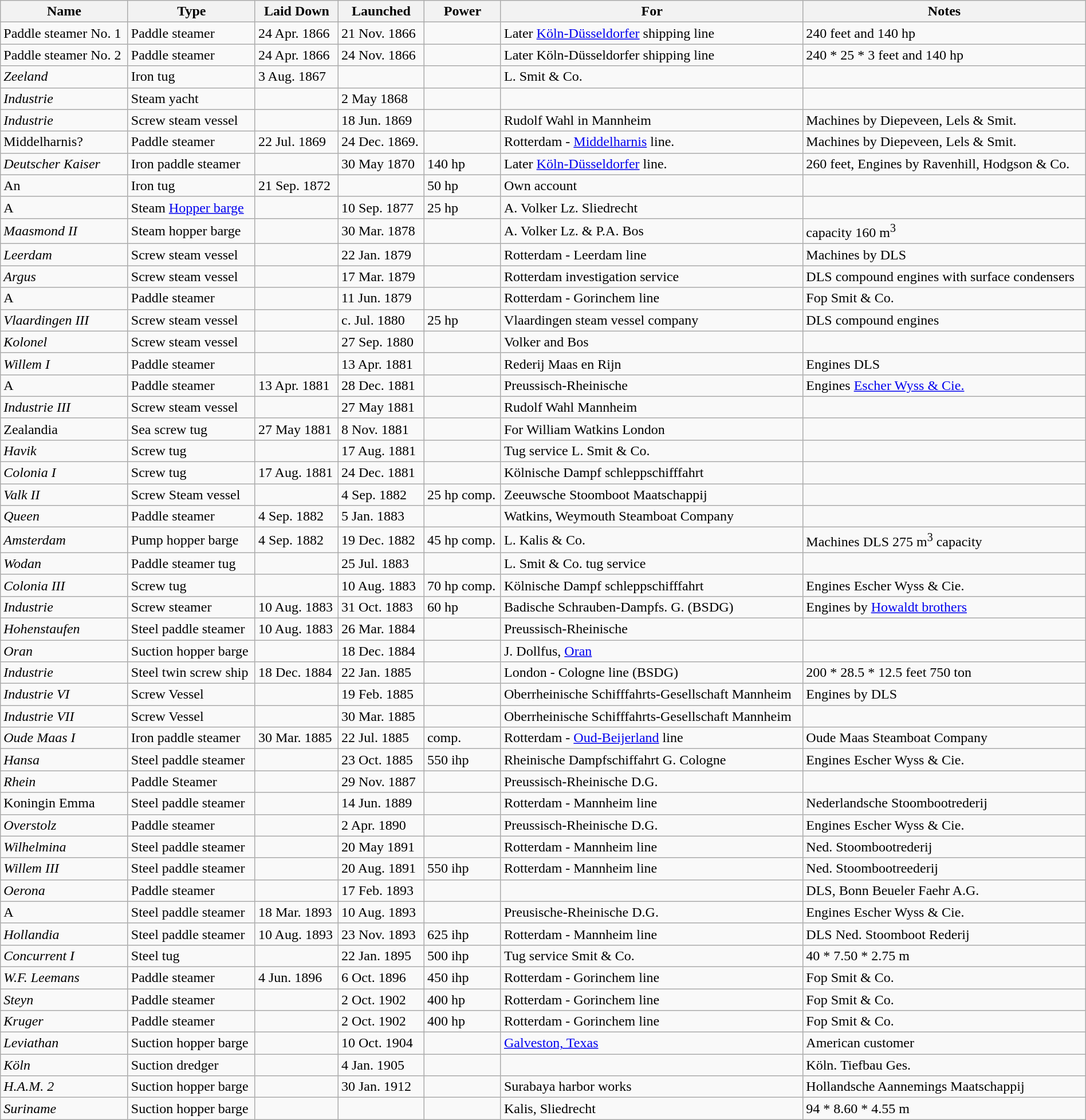<table class="wikitable sortable nowraplinks" width=100%>
<tr>
<th>Name</th>
<th>Type</th>
<th>Laid Down</th>
<th>Launched</th>
<th>Power</th>
<th>For</th>
<th class=unsortable>Notes</th>
</tr>
<tr>
<td>Paddle steamer No. 1</td>
<td>Paddle steamer</td>
<td>24 Apr. 1866</td>
<td>21 Nov. 1866</td>
<td></td>
<td>Later <a href='#'>Köln-Düsseldorfer</a> shipping line</td>
<td>240 feet and 140 hp</td>
</tr>
<tr>
<td>Paddle steamer No. 2</td>
<td>Paddle steamer</td>
<td>24 Apr. 1866</td>
<td>24 Nov. 1866</td>
<td></td>
<td>Later Köln-Düsseldorfer shipping line</td>
<td>240 * 25 * 3 feet and 140 hp</td>
</tr>
<tr>
<td><em>Zeeland</em></td>
<td>Iron tug</td>
<td>3 Aug. 1867</td>
<td></td>
<td></td>
<td>L. Smit & Co.</td>
<td></td>
</tr>
<tr>
<td><em>Industrie</em></td>
<td>Steam yacht</td>
<td></td>
<td>2 May 1868</td>
<td></td>
<td></td>
<td></td>
</tr>
<tr>
<td><em>Industrie</em></td>
<td>Screw steam vessel</td>
<td></td>
<td>18 Jun. 1869</td>
<td></td>
<td>Rudolf Wahl in Mannheim</td>
<td>Machines by Diepeveen, Lels & Smit.</td>
</tr>
<tr>
<td>Middelharnis?</td>
<td>Paddle steamer</td>
<td>22 Jul. 1869</td>
<td>24 Dec. 1869.</td>
<td></td>
<td>Rotterdam - <a href='#'>Middelharnis</a> line.</td>
<td>Machines by Diepeveen, Lels & Smit.</td>
</tr>
<tr>
<td><em>Deutscher Kaiser</em></td>
<td>Iron paddle steamer</td>
<td></td>
<td>30 May 1870</td>
<td>140 hp</td>
<td>Later <a href='#'>Köln-Düsseldorfer</a> line.</td>
<td>260 feet, Engines by Ravenhill, Hodgson & Co.</td>
</tr>
<tr>
<td>An</td>
<td>Iron tug</td>
<td>21 Sep. 1872</td>
<td></td>
<td>50 hp</td>
<td>Own account</td>
<td></td>
</tr>
<tr>
<td>A</td>
<td>Steam <a href='#'>Hopper barge</a></td>
<td></td>
<td>10 Sep. 1877</td>
<td>25 hp</td>
<td>A. Volker Lz. Sliedrecht</td>
<td></td>
</tr>
<tr>
<td><em>Maasmond II</em></td>
<td>Steam hopper barge</td>
<td></td>
<td>30 Mar. 1878</td>
<td></td>
<td>A. Volker Lz. & P.A. Bos</td>
<td>capacity 160 m<sup>3</sup></td>
</tr>
<tr>
<td><em>Leerdam</em></td>
<td>Screw steam vessel</td>
<td></td>
<td>22 Jan. 1879</td>
<td></td>
<td>Rotterdam - Leerdam line</td>
<td>Machines by DLS</td>
</tr>
<tr>
<td><em>Argus</em></td>
<td>Screw steam vessel</td>
<td></td>
<td>17 Mar. 1879</td>
<td></td>
<td>Rotterdam investigation service</td>
<td>DLS compound engines with surface condensers</td>
</tr>
<tr>
<td>A</td>
<td>Paddle steamer</td>
<td></td>
<td>11 Jun. 1879</td>
<td></td>
<td>Rotterdam - Gorinchem line</td>
<td>Fop Smit & Co.</td>
</tr>
<tr>
<td><em>Vlaardingen III</em></td>
<td>Screw steam vessel</td>
<td></td>
<td>c. Jul. 1880</td>
<td>25 hp</td>
<td>Vlaardingen steam vessel company</td>
<td>DLS compound engines</td>
</tr>
<tr>
<td><em>Kolonel</em></td>
<td>Screw steam vessel</td>
<td></td>
<td>27 Sep. 1880</td>
<td></td>
<td>Volker and Bos</td>
<td></td>
</tr>
<tr>
<td><em>Willem I</em></td>
<td>Paddle steamer</td>
<td></td>
<td>13 Apr. 1881</td>
<td></td>
<td>Rederij Maas en Rijn</td>
<td>Engines DLS</td>
</tr>
<tr>
<td>A</td>
<td>Paddle steamer</td>
<td>13 Apr. 1881</td>
<td>28 Dec. 1881</td>
<td></td>
<td>Preussisch-Rheinische</td>
<td>Engines <a href='#'>Escher Wyss & Cie.</a></td>
</tr>
<tr>
<td><em>Industrie III</em></td>
<td>Screw steam vessel</td>
<td></td>
<td>27 May 1881</td>
<td></td>
<td>Rudolf Wahl Mannheim</td>
<td></td>
</tr>
<tr>
<td>Zealandia</td>
<td>Sea screw tug</td>
<td>27 May 1881</td>
<td>8 Nov. 1881</td>
<td></td>
<td>For William Watkins London</td>
<td></td>
</tr>
<tr>
<td><em>Havik</em></td>
<td>Screw tug</td>
<td></td>
<td>17 Aug. 1881</td>
<td></td>
<td>Tug service L. Smit & Co.</td>
<td></td>
</tr>
<tr>
<td><em>Colonia I</em></td>
<td>Screw tug</td>
<td>17 Aug. 1881</td>
<td>24 Dec. 1881</td>
<td></td>
<td>Kölnische Dampf schleppschifffahrt</td>
<td></td>
</tr>
<tr>
<td><em>Valk II</em></td>
<td>Screw Steam vessel</td>
<td></td>
<td>4 Sep. 1882</td>
<td>25 hp comp.</td>
<td>Zeeuwsche Stoomboot Maatschappij</td>
<td></td>
</tr>
<tr>
<td><em>Queen</em></td>
<td>Paddle steamer</td>
<td>4 Sep. 1882</td>
<td>5 Jan. 1883</td>
<td></td>
<td>Watkins, Weymouth Steamboat Company</td>
<td></td>
</tr>
<tr>
<td><em>Amsterdam</em></td>
<td>Pump hopper barge</td>
<td>4 Sep. 1882</td>
<td>19 Dec. 1882</td>
<td>45 hp comp.</td>
<td>L. Kalis & Co.</td>
<td>Machines DLS 275 m<sup>3</sup> capacity</td>
</tr>
<tr>
<td><em>Wodan</em></td>
<td>Paddle steamer tug</td>
<td></td>
<td>25 Jul. 1883</td>
<td></td>
<td>L. Smit & Co. tug service</td>
<td></td>
</tr>
<tr>
<td><em>Colonia III</em></td>
<td>Screw tug</td>
<td></td>
<td>10 Aug. 1883</td>
<td>70 hp comp.</td>
<td>Kölnische Dampf schleppschifffahrt</td>
<td>Engines Escher Wyss & Cie.</td>
</tr>
<tr>
<td><em>Industrie</em></td>
<td>Screw steamer</td>
<td>10 Aug. 1883</td>
<td>31 Oct. 1883</td>
<td>60 hp</td>
<td>Badische Schrauben-Dampfs. G. (BSDG)</td>
<td>Engines by <a href='#'>Howaldt brothers</a></td>
</tr>
<tr>
<td><em>Hohenstaufen</em></td>
<td>Steel paddle steamer</td>
<td>10 Aug. 1883</td>
<td>26 Mar. 1884</td>
<td></td>
<td>Preussisch-Rheinische</td>
<td></td>
</tr>
<tr>
<td><em>Oran</em></td>
<td>Suction hopper barge</td>
<td></td>
<td>18 Dec. 1884</td>
<td></td>
<td>J. Dollfus, <a href='#'>Oran</a></td>
<td></td>
</tr>
<tr>
<td><em>Industrie</em></td>
<td>Steel twin screw ship</td>
<td>18 Dec. 1884</td>
<td>22 Jan. 1885</td>
<td></td>
<td>London - Cologne line (BSDG)</td>
<td>200 * 28.5 * 12.5 feet 750 ton</td>
</tr>
<tr>
<td><em>Industrie VI</em></td>
<td>Screw Vessel</td>
<td></td>
<td>19 Feb. 1885</td>
<td></td>
<td>Oberrheinische Schifffahrts-Gesellschaft Mannheim</td>
<td>Engines by DLS</td>
</tr>
<tr>
<td><em>Industrie VII</em></td>
<td>Screw Vessel</td>
<td></td>
<td>30 Mar. 1885</td>
<td></td>
<td>Oberrheinische Schifffahrts-Gesellschaft Mannheim</td>
<td></td>
</tr>
<tr>
<td><em>Oude Maas I</em></td>
<td>Iron paddle steamer</td>
<td>30 Mar. 1885</td>
<td>22 Jul. 1885</td>
<td>comp.</td>
<td>Rotterdam - <a href='#'>Oud-Beijerland</a> line</td>
<td>Oude Maas Steamboat Company</td>
</tr>
<tr>
<td><em>Hansa</em></td>
<td>Steel paddle steamer</td>
<td></td>
<td>23 Oct. 1885</td>
<td>550 ihp</td>
<td>Rheinische Dampfschiffahrt G. Cologne</td>
<td>Engines Escher Wyss & Cie.</td>
</tr>
<tr>
<td><em>Rhein</em></td>
<td>Paddle Steamer</td>
<td></td>
<td>29 Nov. 1887</td>
<td></td>
<td>Preussisch-Rheinische D.G.</td>
<td></td>
</tr>
<tr>
<td>Koningin Emma</td>
<td>Steel paddle steamer</td>
<td></td>
<td>14 Jun. 1889</td>
<td></td>
<td>Rotterdam - Mannheim line</td>
<td>Nederlandsche Stoombootrederij</td>
</tr>
<tr>
<td><em>Overstolz</em></td>
<td>Paddle steamer</td>
<td></td>
<td>2 Apr. 1890</td>
<td></td>
<td>Preussisch-Rheinische D.G.</td>
<td>Engines Escher Wyss & Cie.</td>
</tr>
<tr>
<td><em>Wilhelmina</em></td>
<td>Steel paddle steamer</td>
<td></td>
<td>20 May 1891</td>
<td></td>
<td>Rotterdam - Mannheim line</td>
<td>Ned. Stoombootrederij</td>
</tr>
<tr>
<td><em>Willem III</em></td>
<td>Steel paddle steamer</td>
<td></td>
<td>20 Aug. 1891</td>
<td>550 ihp</td>
<td>Rotterdam - Mannheim line</td>
<td>Ned. Stoombootreederij</td>
</tr>
<tr>
<td><em>Oerona</em></td>
<td>Paddle steamer</td>
<td></td>
<td>17 Feb. 1893</td>
<td></td>
<td></td>
<td>DLS, Bonn Beueler Faehr A.G.</td>
</tr>
<tr>
<td>A</td>
<td>Steel paddle steamer</td>
<td>18 Mar. 1893</td>
<td>10 Aug. 1893</td>
<td></td>
<td>Preusische-Rheinische D.G.</td>
<td>Engines Escher Wyss & Cie.</td>
</tr>
<tr>
<td><em>Hollandia</em></td>
<td>Steel paddle steamer</td>
<td>10 Aug. 1893</td>
<td>23 Nov. 1893</td>
<td>625 ihp</td>
<td>Rotterdam - Mannheim line</td>
<td>DLS Ned. Stoomboot Rederij</td>
</tr>
<tr>
<td><em>Concurrent I</em></td>
<td>Steel tug</td>
<td></td>
<td>22 Jan. 1895</td>
<td>500 ihp</td>
<td>Tug service Smit & Co.</td>
<td>40 * 7.50 * 2.75 m</td>
</tr>
<tr>
<td><em>W.F. Leemans</em></td>
<td>Paddle steamer</td>
<td>4 Jun. 1896</td>
<td>6 Oct. 1896</td>
<td>450 ihp</td>
<td>Rotterdam - Gorinchem line</td>
<td>Fop Smit & Co.</td>
</tr>
<tr>
<td><em>Steyn</em></td>
<td>Paddle steamer</td>
<td></td>
<td>2 Oct. 1902</td>
<td>400 hp</td>
<td>Rotterdam - Gorinchem line</td>
<td>Fop Smit & Co.</td>
</tr>
<tr>
<td><em>Kruger</em></td>
<td>Paddle steamer</td>
<td></td>
<td>2 Oct. 1902</td>
<td>400 hp</td>
<td>Rotterdam - Gorinchem line</td>
<td>Fop Smit & Co.</td>
</tr>
<tr>
<td><em>Leviathan</em></td>
<td>Suction hopper barge</td>
<td></td>
<td>10 Oct. 1904</td>
<td></td>
<td><a href='#'>Galveston, Texas</a></td>
<td>American customer</td>
</tr>
<tr>
<td><em>Köln</em></td>
<td>Suction dredger</td>
<td></td>
<td>4 Jan. 1905</td>
<td></td>
<td></td>
<td>Köln. Tiefbau Ges.</td>
</tr>
<tr>
<td><em>H.A.M. 2</em></td>
<td>Suction hopper barge</td>
<td></td>
<td>30 Jan. 1912</td>
<td></td>
<td>Surabaya harbor works</td>
<td>Hollandsche Aannemings Maatschappij</td>
</tr>
<tr>
<td><em>Suriname</em></td>
<td>Suction hopper barge</td>
<td></td>
<td></td>
<td></td>
<td>Kalis, Sliedrecht</td>
<td>94 * 8.60 * 4.55 m</td>
</tr>
</table>
